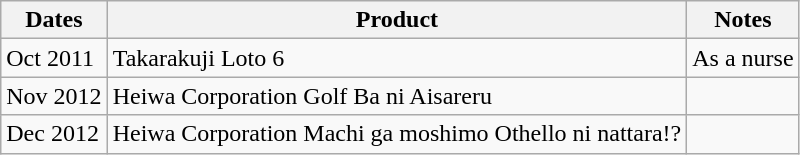<table class="wikitable">
<tr>
<th>Dates</th>
<th>Product</th>
<th>Notes</th>
</tr>
<tr>
<td>Oct 2011</td>
<td>Takarakuji Loto 6</td>
<td>As a nurse</td>
</tr>
<tr>
<td>Nov 2012</td>
<td>Heiwa Corporation Golf Ba ni Aisareru</td>
<td></td>
</tr>
<tr>
<td>Dec 2012</td>
<td>Heiwa Corporation Machi ga moshimo Othello ni nattara!?</td>
<td></td>
</tr>
</table>
